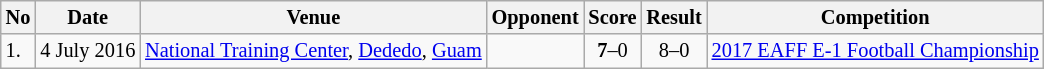<table class="wikitable" style="font-size:85%;">
<tr>
<th>No</th>
<th>Date</th>
<th>Venue</th>
<th>Opponent</th>
<th>Score</th>
<th>Result</th>
<th>Competition</th>
</tr>
<tr>
<td>1.</td>
<td>4 July 2016</td>
<td><a href='#'>National Training Center</a>, <a href='#'>Dededo</a>, <a href='#'>Guam</a></td>
<td></td>
<td align=center><strong>7</strong>–0</td>
<td align=center>8–0</td>
<td><a href='#'>2017 EAFF E-1 Football Championship</a></td>
</tr>
</table>
